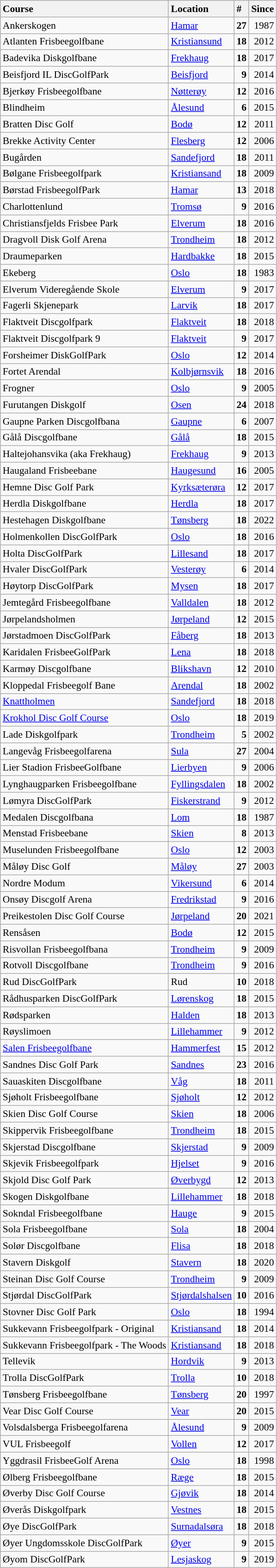<table class="compact sortable wikitable" style="font-size: 90%">
<tr>
<th style="text-align:left;">Course</th>
<th style="text-align:left;">Location</th>
<th style="text-align:left;">#</th>
<th style="text-align:left;">Since</th>
</tr>
<tr>
<td>Ankerskogen</td>
<td><a href='#'>Hamar</a></td>
<td style="text-align:right;"><strong>27</strong></td>
<td style="text-align:right;">1987</td>
</tr>
<tr>
<td>Atlanten Frisbeegolfbane</td>
<td><a href='#'>Kristiansund</a></td>
<td style="text-align:right;"><strong>18</strong></td>
<td style="text-align:right;">2012</td>
</tr>
<tr>
<td>Badevika Diskgolfbane</td>
<td><a href='#'>Frekhaug</a></td>
<td style="text-align:right;"><strong>18</strong></td>
<td style="text-align:right;">2017</td>
</tr>
<tr>
<td>Beisfjord IL DiscGolfPark</td>
<td><a href='#'>Beisfjord</a></td>
<td style="text-align:right;"><strong>9</strong></td>
<td style="text-align:right;">2014</td>
</tr>
<tr>
<td>Bjerkøy Frisbeegolfbane</td>
<td><a href='#'>Nøtterøy</a></td>
<td style="text-align:right;"><strong>12</strong></td>
<td style="text-align:right;">2016</td>
</tr>
<tr>
<td>Blindheim</td>
<td><a href='#'>Ålesund</a></td>
<td style="text-align:right;"><strong>6</strong></td>
<td style="text-align:right;">2015</td>
</tr>
<tr>
<td>Bratten Disc Golf</td>
<td><a href='#'>Bodø</a></td>
<td style="text-align:right;"><strong>12</strong></td>
<td style="text-align:right;">2011</td>
</tr>
<tr>
<td>Brekke Activity Center</td>
<td><a href='#'>Flesberg</a></td>
<td style="text-align:right;"><strong>12</strong></td>
<td style="text-align:right;">2006</td>
</tr>
<tr>
<td>Bugården</td>
<td><a href='#'>Sandefjord</a></td>
<td style="text-align:right;"><strong>18</strong></td>
<td style="text-align:right;">2011</td>
</tr>
<tr>
<td>Bølgane Frisbeegolfpark</td>
<td><a href='#'>Kristiansand</a></td>
<td style="text-align:right;"><strong>18</strong></td>
<td style="text-align:right;">2009</td>
</tr>
<tr>
<td>Børstad FrisbeegolfPark</td>
<td><a href='#'>Hamar</a></td>
<td style="text-align:right;"><strong>13</strong></td>
<td style="text-align:right;">2018</td>
</tr>
<tr>
<td>Charlottenlund</td>
<td><a href='#'>Tromsø</a></td>
<td style="text-align:right;"><strong>9</strong></td>
<td style="text-align:right;">2016</td>
</tr>
<tr>
<td>Christiansfjelds Frisbee Park</td>
<td><a href='#'>Elverum</a></td>
<td style="text-align:right;"><strong>18</strong></td>
<td style="text-align:right;">2016</td>
</tr>
<tr>
<td>Dragvoll Disk Golf Arena</td>
<td><a href='#'>Trondheim</a></td>
<td style="text-align:right;"><strong>18</strong></td>
<td style="text-align:right;">2012</td>
</tr>
<tr>
<td>Draumeparken</td>
<td><a href='#'>Hardbakke</a></td>
<td style="text-align:right;"><strong>18</strong></td>
<td style="text-align:right;">2015</td>
</tr>
<tr>
<td>Ekeberg</td>
<td><a href='#'>Oslo</a></td>
<td style="text-align:right;"><strong>18</strong></td>
<td style="text-align:right;">1983</td>
</tr>
<tr>
<td>Elverum Videregående Skole</td>
<td><a href='#'>Elverum</a></td>
<td style="text-align:right;"><strong>9</strong></td>
<td style="text-align:right;">2017</td>
</tr>
<tr>
<td>Fagerli Skjenepark</td>
<td><a href='#'>Larvik</a></td>
<td style="text-align:right;"><strong>18</strong></td>
<td style="text-align:right;">2017</td>
</tr>
<tr>
<td>Flaktveit Discgolfpark</td>
<td><a href='#'>Flaktveit</a></td>
<td style="text-align:right;"><strong>18</strong></td>
<td style="text-align:right;">2018</td>
</tr>
<tr>
<td>Flaktveit Discgolfpark 9</td>
<td><a href='#'>Flaktveit</a></td>
<td style="text-align:right;"><strong>9</strong></td>
<td style="text-align:right;">2017</td>
</tr>
<tr>
<td>Forsheimer DiskGolfPark</td>
<td><a href='#'>Oslo</a></td>
<td style="text-align:right;"><strong>12</strong></td>
<td style="text-align:right;">2014</td>
</tr>
<tr>
<td>Fortet Arendal</td>
<td><a href='#'>Kolbjørnsvik</a></td>
<td style="text-align:right;"><strong>18</strong></td>
<td style="text-align:right;">2016</td>
</tr>
<tr>
<td>Frogner</td>
<td><a href='#'>Oslo</a></td>
<td style="text-align:right;"><strong>9</strong></td>
<td style="text-align:right;">2005</td>
</tr>
<tr>
<td>Furutangen Diskgolf</td>
<td><a href='#'>Osen</a></td>
<td style="text-align:right;"><strong>24</strong></td>
<td style="text-align:right;">2018</td>
</tr>
<tr>
<td>Gaupne Parken Discgolfbana</td>
<td><a href='#'>Gaupne</a></td>
<td style="text-align:right;"><strong>6</strong></td>
<td style="text-align:right;">2007</td>
</tr>
<tr>
<td>Gålå Discgolfbane</td>
<td><a href='#'>Gålå</a></td>
<td style="text-align:right;"><strong>18</strong></td>
<td style="text-align:right;">2015</td>
</tr>
<tr>
<td>Haltejohansvika (aka Frekhaug)</td>
<td><a href='#'>Frekhaug</a></td>
<td style="text-align:right;"><strong>9</strong></td>
<td style="text-align:right;">2013</td>
</tr>
<tr>
<td>Haugaland Frisbeebane</td>
<td><a href='#'>Haugesund</a></td>
<td style="text-align:right;"><strong>16</strong></td>
<td style="text-align:right;">2005</td>
</tr>
<tr>
<td>Hemne Disc Golf Park</td>
<td><a href='#'>Kyrksæterøra</a></td>
<td style="text-align:right;"><strong>12</strong></td>
<td style="text-align:right;">2017</td>
</tr>
<tr>
<td>Herdla Diskgolfbane</td>
<td><a href='#'>Herdla</a></td>
<td style="text-align:right;"><strong>18</strong></td>
<td style="text-align:right;">2017</td>
</tr>
<tr>
<td>Hestehagen Diskgolfbane</td>
<td><a href='#'>Tønsberg</a></td>
<td style="text-align:right;"><strong>18</strong></td>
<td style="text-align:right;">2022</td>
</tr>
<tr>
<td>Holmenkollen DiscGolfPark</td>
<td><a href='#'>Oslo</a></td>
<td style="text-align:right;"><strong>18</strong></td>
<td style="text-align:right;">2016</td>
</tr>
<tr>
<td>Holta DiscGolfPark</td>
<td><a href='#'>Lillesand</a></td>
<td style="text-align:right;"><strong>18</strong></td>
<td style="text-align:right;">2017</td>
</tr>
<tr>
<td>Hvaler DiscGolfPark</td>
<td><a href='#'>Vesterøy</a></td>
<td style="text-align:right;"><strong>6</strong></td>
<td style="text-align:right;">2014</td>
</tr>
<tr>
<td>Høytorp DiscGolfPark</td>
<td><a href='#'>Mysen</a></td>
<td style="text-align:right;"><strong>18</strong></td>
<td style="text-align:right;">2017</td>
</tr>
<tr>
<td>Jemtegård Frisbeegolfbane</td>
<td><a href='#'>Valldalen</a></td>
<td style="text-align:right;"><strong>18</strong></td>
<td style="text-align:right;">2012</td>
</tr>
<tr>
<td>Jørpelandsholmen</td>
<td><a href='#'>Jørpeland</a></td>
<td style="text-align:right;"><strong>12</strong></td>
<td style="text-align:right;">2015</td>
</tr>
<tr>
<td>Jørstadmoen DiscGolfPark</td>
<td><a href='#'>Fåberg</a></td>
<td style="text-align:right;"><strong>18</strong></td>
<td style="text-align:right;">2013</td>
</tr>
<tr>
<td>Karidalen FrisbeeGolfPark</td>
<td><a href='#'>Lena</a></td>
<td style="text-align:right;"><strong>18</strong></td>
<td style="text-align:right;">2018</td>
</tr>
<tr>
<td>Karmøy Discgolfbane</td>
<td><a href='#'>Blikshavn</a></td>
<td style="text-align:right;"><strong>12</strong></td>
<td style="text-align:right;">2010</td>
</tr>
<tr>
<td>Kloppedal Frisbeegolf Bane</td>
<td><a href='#'>Arendal</a></td>
<td style="text-align:right;"><strong>18</strong></td>
<td style="text-align:right;">2002</td>
</tr>
<tr>
<td><a href='#'>Knattholmen</a></td>
<td><a href='#'>Sandefjord</a></td>
<td style="text-align:right;"><strong>18</strong></td>
<td style="text-align:right;">2018</td>
</tr>
<tr>
<td><a href='#'>Krokhol Disc Golf Course</a></td>
<td><a href='#'>Oslo</a></td>
<td style="text-align:right;"><strong>18</strong></td>
<td style="text-align:right;">2019</td>
</tr>
<tr>
<td>Lade Diskgolfpark</td>
<td><a href='#'>Trondheim</a></td>
<td style="text-align:right;"><strong>5</strong></td>
<td style="text-align:right;">2002</td>
</tr>
<tr>
<td>Langevåg Frisbeegolfarena</td>
<td><a href='#'>Sula</a></td>
<td style="text-align:right;"><strong>27</strong></td>
<td style="text-align:right;">2004</td>
</tr>
<tr>
<td>Lier Stadion FrisbeeGolfbane</td>
<td><a href='#'>Lierbyen</a></td>
<td style="text-align:right;"><strong>9</strong></td>
<td style="text-align:right;">2006</td>
</tr>
<tr>
<td>Lynghaugparken Frisbeegolfbane</td>
<td><a href='#'>Fyllingsdalen</a></td>
<td style="text-align:right;"><strong>18</strong></td>
<td style="text-align:right;">2002</td>
</tr>
<tr>
<td>Lømyra DiscGolfPark</td>
<td><a href='#'>Fiskerstrand</a></td>
<td style="text-align:right;"><strong>9</strong></td>
<td style="text-align:right;">2012</td>
</tr>
<tr>
<td>Medalen Discgolfbana</td>
<td><a href='#'>Lom</a></td>
<td style="text-align:right;"><strong>18</strong></td>
<td style="text-align:right;">1987</td>
</tr>
<tr>
<td>Menstad Frisbeebane</td>
<td><a href='#'>Skien</a></td>
<td style="text-align:right;"><strong>8</strong></td>
<td style="text-align:right;">2013</td>
</tr>
<tr>
<td>Muselunden Frisbeegolfbane</td>
<td><a href='#'>Oslo</a></td>
<td style="text-align:right;"><strong>12</strong></td>
<td style="text-align:right;">2003</td>
</tr>
<tr>
<td>Måløy Disc Golf</td>
<td><a href='#'>Måløy</a></td>
<td style="text-align:right;"><strong>27</strong></td>
<td style="text-align:right;">2003</td>
</tr>
<tr>
<td>Nordre Modum</td>
<td><a href='#'>Vikersund</a></td>
<td style="text-align:right;"><strong>6</strong></td>
<td style="text-align:right;">2014</td>
</tr>
<tr>
<td>Onsøy Discgolf Arena</td>
<td><a href='#'>Fredrikstad</a></td>
<td style="text-align:right;"><strong>9</strong></td>
<td style="text-align:right;">2016</td>
</tr>
<tr>
<td>Preikestolen Disc Golf Course</td>
<td><a href='#'>Jørpeland</a></td>
<td style="text-align:right;"><strong>20</strong></td>
<td style="text-align:right;">2021</td>
</tr>
<tr>
<td>Rensåsen</td>
<td><a href='#'>Bodø</a></td>
<td style="text-align:right;"><strong>12</strong></td>
<td style="text-align:right;">2015</td>
</tr>
<tr>
<td>Risvollan Frisbeegolfbana</td>
<td><a href='#'>Trondheim</a></td>
<td style="text-align:right;"><strong>9</strong></td>
<td style="text-align:right;">2009</td>
</tr>
<tr>
<td>Rotvoll Discgolfbane</td>
<td><a href='#'>Trondheim</a></td>
<td style="text-align:right;"><strong>9</strong></td>
<td style="text-align:right;">2016</td>
</tr>
<tr>
<td>Rud DiscGolfPark</td>
<td>Rud</td>
<td style="text-align:right;"><strong>10</strong></td>
<td style="text-align:right;">2018</td>
</tr>
<tr>
<td>Rådhusparken DiscGolfPark</td>
<td><a href='#'>Lørenskog</a></td>
<td style="text-align:right;"><strong>18</strong></td>
<td style="text-align:right;">2015</td>
</tr>
<tr>
<td>Rødsparken</td>
<td><a href='#'>Halden</a></td>
<td style="text-align:right;"><strong>18</strong></td>
<td style="text-align:right;">2013</td>
</tr>
<tr>
<td>Røyslimoen</td>
<td><a href='#'>Lillehammer</a></td>
<td style="text-align:right;"><strong>9</strong></td>
<td style="text-align:right;">2012</td>
</tr>
<tr>
<td><a href='#'>Salen Frisbeegolfbane</a></td>
<td><a href='#'>Hammerfest</a></td>
<td style="text-align:right;"><strong>15</strong></td>
<td style="text-align:right;">2012</td>
</tr>
<tr>
<td>Sandnes Disc Golf Park</td>
<td><a href='#'>Sandnes</a></td>
<td style="text-align:right;"><strong>23</strong></td>
<td style="text-align:right;">2016</td>
</tr>
<tr>
<td>Sauaskiten Discgolfbane</td>
<td><a href='#'>Våg</a></td>
<td style="text-align:right;"><strong>18</strong></td>
<td style="text-align:right;">2011</td>
</tr>
<tr>
<td>Sjøholt Frisbeegolfbane</td>
<td><a href='#'>Sjøholt</a></td>
<td style="text-align:right;"><strong>12</strong></td>
<td style="text-align:right;">2012</td>
</tr>
<tr>
<td>Skien Disc Golf Course</td>
<td><a href='#'>Skien</a></td>
<td style="text-align:right;"><strong>18</strong></td>
<td style="text-align:right;">2006</td>
</tr>
<tr>
<td>Skippervik Frisbeegolfbane</td>
<td><a href='#'>Trondheim</a></td>
<td style="text-align:right;"><strong>18</strong></td>
<td style="text-align:right;">2015</td>
</tr>
<tr>
<td>Skjerstad Discgolfbane</td>
<td><a href='#'>Skjerstad</a></td>
<td style="text-align:right;"><strong>9</strong></td>
<td style="text-align:right;">2009</td>
</tr>
<tr>
<td>Skjevik Frisbeegolfpark</td>
<td><a href='#'>Hjelset</a></td>
<td style="text-align:right;"><strong>9</strong></td>
<td style="text-align:right;">2016</td>
</tr>
<tr>
<td>Skjold Disc Golf Park</td>
<td><a href='#'>Øverbygd</a></td>
<td style="text-align:right;"><strong>12</strong></td>
<td style="text-align:right;">2013</td>
</tr>
<tr>
<td>Skogen Diskgolfbane</td>
<td><a href='#'>Lillehammer</a></td>
<td style="text-align:right;"><strong>18</strong></td>
<td style="text-align:right;">2018</td>
</tr>
<tr>
<td>Sokndal Frisbeegolfbane</td>
<td><a href='#'>Hauge</a></td>
<td style="text-align:right;"><strong>9</strong></td>
<td style="text-align:right;">2015</td>
</tr>
<tr>
<td>Sola Frisbeegolfbane</td>
<td><a href='#'>Sola</a></td>
<td style="text-align:right;"><strong>18</strong></td>
<td style="text-align:right;">2004</td>
</tr>
<tr>
<td>Solør Discgolfbane</td>
<td><a href='#'>Flisa</a></td>
<td style="text-align:right;"><strong>18</strong></td>
<td style="text-align:right;">2018</td>
</tr>
<tr>
<td>Stavern Diskgolf</td>
<td><a href='#'>Stavern</a></td>
<td style="text-align:right;"><strong>18</strong></td>
<td style="text-align:right;">2020</td>
</tr>
<tr>
<td>Steinan Disc Golf Course</td>
<td><a href='#'>Trondheim</a></td>
<td style="text-align:right;"><strong>9</strong></td>
<td style="text-align:right;">2009</td>
</tr>
<tr>
<td>Stjørdal DiscGolfPark</td>
<td><a href='#'>Stjørdalshalsen</a></td>
<td style="text-align:right;"><strong>10</strong></td>
<td style="text-align:right;">2016</td>
</tr>
<tr>
<td>Stovner Disc Golf Park</td>
<td><a href='#'>Oslo</a></td>
<td style="text-align:right;"><strong>18</strong></td>
<td style="text-align:right;">1994</td>
</tr>
<tr>
<td>Sukkevann Frisbeegolfpark - Original</td>
<td><a href='#'>Kristiansand</a></td>
<td style="text-align:right;"><strong>18</strong></td>
<td style="text-align:right;">2014</td>
</tr>
<tr>
<td>Sukkevann Frisbeegolfpark - The Woods</td>
<td><a href='#'>Kristiansand</a></td>
<td style="text-align:right;"><strong>18</strong></td>
<td style="text-align:right;">2018</td>
</tr>
<tr>
<td>Tellevik</td>
<td><a href='#'>Hordvik</a></td>
<td style="text-align:right;"><strong>9</strong></td>
<td style="text-align:right;">2013</td>
</tr>
<tr>
<td>Trolla DiscGolfPark</td>
<td><a href='#'>Trolla</a></td>
<td style="text-align:right;"><strong>10</strong></td>
<td style="text-align:right;">2018</td>
</tr>
<tr>
<td>Tønsberg Frisbeegolfbane</td>
<td><a href='#'>Tønsberg</a></td>
<td style="text-align:right;"><strong>20</strong></td>
<td style="text-align:right;">1997</td>
</tr>
<tr>
<td>Vear Disc Golf Course</td>
<td><a href='#'>Vear</a></td>
<td style="text-align:right;"><strong>20</strong></td>
<td style="text-align:right;">2015</td>
</tr>
<tr>
<td>Volsdalsberga Frisbeegolfarena</td>
<td><a href='#'>Ålesund</a></td>
<td style="text-align:right;"><strong>9</strong></td>
<td style="text-align:right;">2009</td>
</tr>
<tr>
<td>VUL Frisbeegolf</td>
<td><a href='#'>Vollen</a></td>
<td style="text-align:right;"><strong>12</strong></td>
<td style="text-align:right;">2017</td>
</tr>
<tr>
<td>Yggdrasil FrisbeeGolf Arena</td>
<td><a href='#'>Oslo</a></td>
<td style="text-align:right;"><strong>18</strong></td>
<td style="text-align:right;">1998</td>
</tr>
<tr>
<td>Ølberg Frisbeegolfbane</td>
<td><a href='#'>Ræge</a></td>
<td style="text-align:right;"><strong>18</strong></td>
<td style="text-align:right;">2015</td>
</tr>
<tr>
<td>Øverby Disc Golf Course</td>
<td><a href='#'>Gjøvik</a></td>
<td style="text-align:right;"><strong>18</strong></td>
<td style="text-align:right;">2014</td>
</tr>
<tr>
<td>Øverås Diskgolfpark</td>
<td><a href='#'>Vestnes</a></td>
<td style="text-align:right;"><strong>18</strong></td>
<td style="text-align:right;">2015</td>
</tr>
<tr>
<td>Øye DiscGolfPark</td>
<td><a href='#'>Surnadalsøra</a></td>
<td style="text-align:right;"><strong>18</strong></td>
<td style="text-align:right;">2018</td>
</tr>
<tr>
<td>Øyer Ungdomsskole DiscGolfPark</td>
<td><a href='#'>Øyer</a></td>
<td style="text-align:right;"><strong>9</strong></td>
<td style="text-align:right;">2015</td>
</tr>
<tr>
<td>Øyom DiscGolfPark</td>
<td><a href='#'>Lesjaskog</a></td>
<td style="text-align:right;"><strong>9</strong></td>
<td style="text-align:right;">2019</td>
</tr>
</table>
